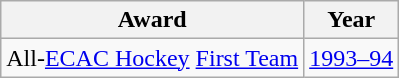<table class="wikitable">
<tr>
<th>Award</th>
<th>Year</th>
</tr>
<tr>
<td>All-<a href='#'>ECAC Hockey</a> <a href='#'>First Team</a></td>
<td><a href='#'>1993–94</a></td>
</tr>
</table>
